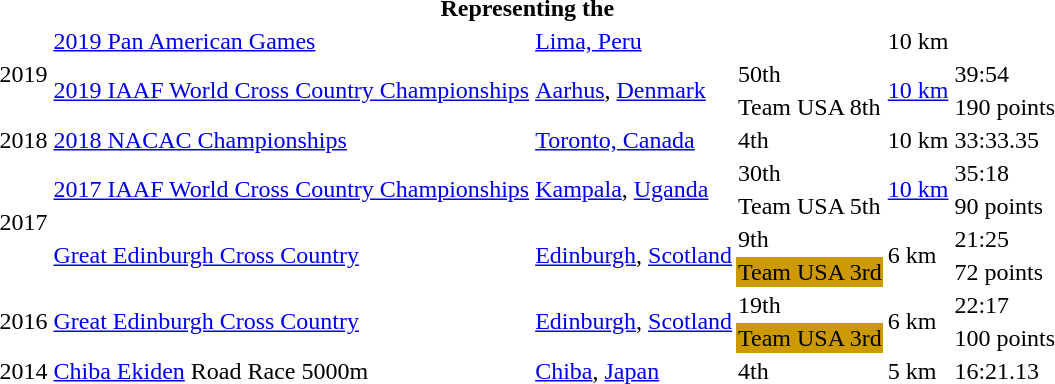<table>
<tr>
<th colspan="6">Representing the </th>
</tr>
<tr>
<td Rowspan=3>2019</td>
<td><a href='#'>2019 Pan American Games</a></td>
<td><a href='#'>Lima, Peru</a></td>
<td></td>
<td>10 km</td>
<td></td>
</tr>
<tr>
<td Rowspan=2><a href='#'>2019 IAAF World Cross Country Championships</a></td>
<td Rowspan=2><a href='#'>Aarhus</a>, <a href='#'>Denmark</a></td>
<td>50th</td>
<td Rowspan=2><a href='#'>10 km</a></td>
<td>39:54</td>
</tr>
<tr>
<td>Team USA 8th</td>
<td>190 points</td>
</tr>
<tr>
<td>2018</td>
<td><a href='#'>2018 NACAC Championships</a></td>
<td><a href='#'>Toronto, Canada</a></td>
<td>4th</td>
<td>10 km</td>
<td>33:33.35</td>
</tr>
<tr>
<td Rowspan=4>2017</td>
<td Rowspan=2><a href='#'>2017 IAAF World Cross Country Championships</a></td>
<td Rowspan=2><a href='#'>Kampala</a>, <a href='#'>Uganda</a></td>
<td>30th</td>
<td Rowspan=2><a href='#'>10 km</a></td>
<td>35:18</td>
</tr>
<tr>
<td>Team USA 5th</td>
<td>90 points</td>
</tr>
<tr>
<td Rowspan=2><a href='#'>Great Edinburgh Cross Country</a></td>
<td Rowspan=2><a href='#'>Edinburgh</a>, <a href='#'>Scotland</a></td>
<td>9th</td>
<td Rowspan=2>6 km</td>
<td>21:25</td>
</tr>
<tr>
<td bgcolor="cc9900">Team USA 3rd</td>
<td>72 points</td>
</tr>
<tr>
<td Rowspan=2>2016</td>
<td Rowspan=2><a href='#'>Great Edinburgh Cross Country</a></td>
<td Rowspan=2><a href='#'>Edinburgh</a>, <a href='#'>Scotland</a></td>
<td>19th</td>
<td Rowspan=2>6 km</td>
<td>22:17</td>
</tr>
<tr>
<td bgcolor="cc9900">Team USA 3rd</td>
<td>100 points</td>
</tr>
<tr>
<td>2014</td>
<td><a href='#'>Chiba Ekiden</a> Road Race 5000m</td>
<td><a href='#'>Chiba</a>, <a href='#'>Japan</a></td>
<td>4th</td>
<td>5 km</td>
<td>16:21.13</td>
</tr>
</table>
